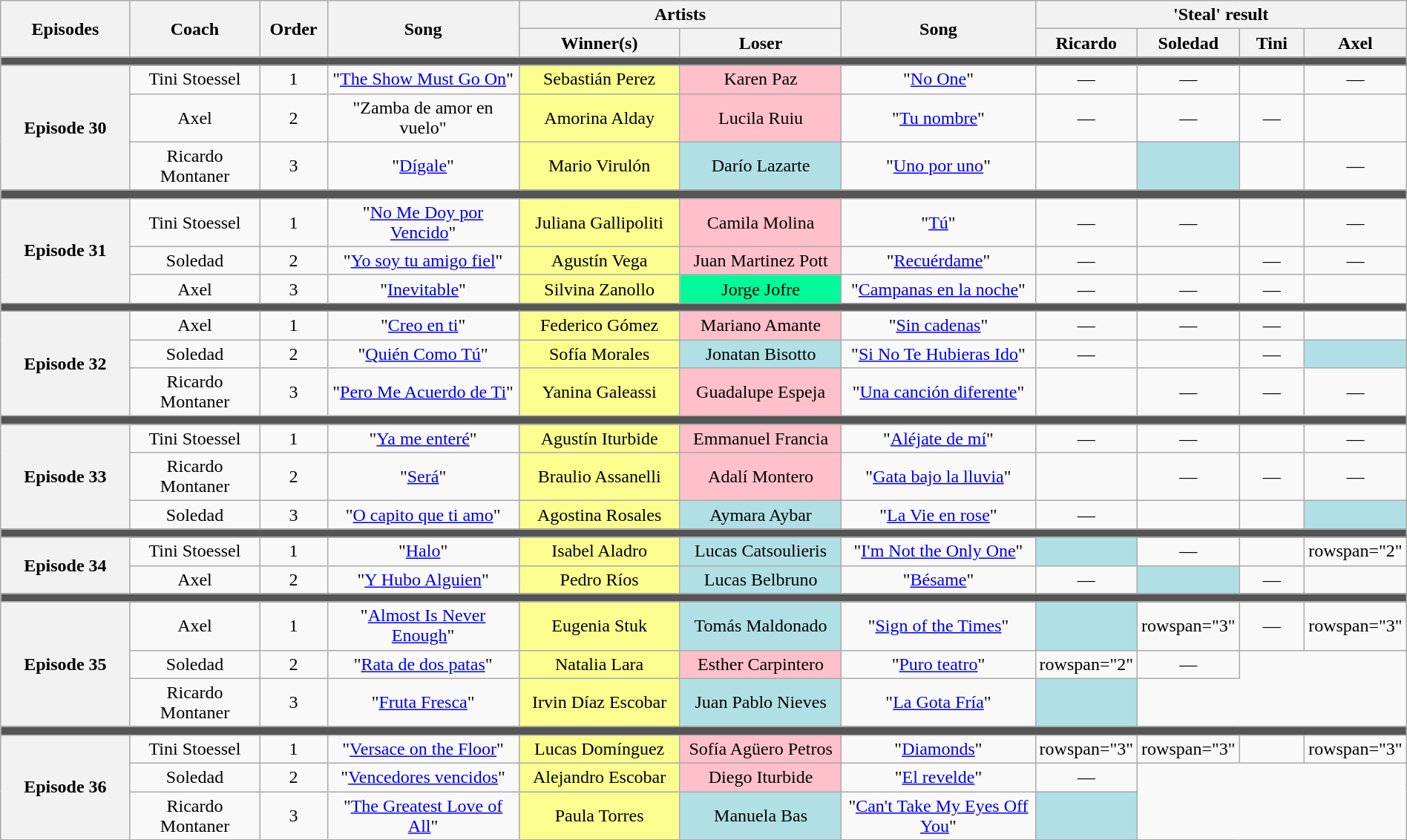<table class="wikitable" style="text-align: center; width:100%;">
<tr>
<th rowspan="2" style="width:10%;">Episodes</th>
<th rowspan="2" style="width:10%;">Coach</th>
<th rowspan="2" style="width:05%;">Order</th>
<th rowspan="2" style="width:15%;">Song</th>
<th colspan="2" style="width:25%;">Artists</th>
<th rowspan="2" style="width:15%;">Song</th>
<th colspan="4" style="width:20%;">'Steal' result</th>
</tr>
<tr>
<th style="width:12.5%;">Winner(s)</th>
<th style="width:12.5%;">Loser</th>
<th style="width:05%;">Ricardo</th>
<th style="width:05%;">Soledad</th>
<th style="width:05%;">Tini</th>
<th style="width:05%;">Axel</th>
</tr>
<tr>
<td colspan="11" style="background:#555;"></td>
</tr>
<tr>
<th rowspan="3">Episode 30 <br><small></small></th>
<td>Tini Stoessel</td>
<td>1</td>
<td>"<a href='#'>The Show Must Go On</a>"</td>
<td style="background:#FCFD8F;">Sebastián Perez</td>
<td style="background:pink;">Karen Paz</td>
<td>"<a href='#'>No One</a>"</td>
<td>—</td>
<td>—</td>
<td></td>
<td>—</td>
</tr>
<tr>
<td>Axel</td>
<td>2</td>
<td>"Zamba de amor en vuelo"</td>
<td style="background:#FCFD8F;">Amorina Alday</td>
<td style="background:pink;">Lucila Ruiu</td>
<td>"<a href='#'>Tu nombre</a>"</td>
<td>—</td>
<td>—</td>
<td>—</td>
<td></td>
</tr>
<tr>
<td>Ricardo Montaner</td>
<td>3</td>
<td>"<a href='#'>Dígale</a>"</td>
<td style="background:#FCFD8F;">Mario Virulón</td>
<td style="background:#b0e0e6;">Darío Lazarte</td>
<td>"<a href='#'>Uno por uno</a>"</td>
<td></td>
<td bgcolor=#b0e0e6><strong></strong></td>
<td><strong></strong></td>
<td>—</td>
</tr>
<tr>
<td colspan="11" style="background:#555;"></td>
</tr>
<tr>
<th rowspan="3">Episode 31 <br><small></small></th>
<td>Tini Stoessel</td>
<td>1</td>
<td>"<a href='#'>No Me Doy por Vencido</a>"</td>
<td style="background:#FCFD8F;">Juliana Gallipoliti</td>
<td style="background:pink;">Camila Molina</td>
<td>"<a href='#'>Tú</a>"</td>
<td>—</td>
<td>—</td>
<td></td>
<td>—</td>
</tr>
<tr>
<td>Soledad</td>
<td>2</td>
<td>"<a href='#'>Yo soy tu amigo fiel</a>"</td>
<td style="background:#FCFD8F;">Agustín Vega</td>
<td style="background:pink;">Juan Martinez Pott</td>
<td>"<a href='#'>Recuérdame</a>"</td>
<td>—</td>
<td></td>
<td>—</td>
<td>—</td>
</tr>
<tr>
<td>Axel</td>
<td>3</td>
<td>"<a href='#'>Inevitable</a>"</td>
<td style="background:#FCFD8F;">Silvina Zanollo</td>
<td style="background:#00fa9a">Jorge Jofre</td>
<td>"<a href='#'>Campanas en la noche</a>"</td>
<td>—</td>
<td>—</td>
<td>—</td>
<td></td>
</tr>
<tr>
<td colspan="11" style="background:#555;"></td>
</tr>
<tr>
<th rowspan="3">Episode 32 <br><small></small></th>
<td>Axel</td>
<td>1</td>
<td>"<a href='#'>Creo en ti</a>"</td>
<td style="background:#FCFD8F;">Federico Gómez</td>
<td style="background:pink;">Mariano Amante</td>
<td>"<a href='#'>Sin cadenas</a>"</td>
<td>—</td>
<td>—</td>
<td>—</td>
<td></td>
</tr>
<tr>
<td>Soledad</td>
<td>2</td>
<td>"<a href='#'>Quién Como Tú</a>"</td>
<td style="background:#FCFD8F;">Sofía Morales</td>
<td style="background:#b0e0e6;">Jonatan Bisotto</td>
<td>"<a href='#'>Si No Te Hubieras Ido</a>"</td>
<td>—</td>
<td></td>
<td>—</td>
<td bgcolor=#b0e0e6><strong></strong></td>
</tr>
<tr>
<td>Ricardo Montaner</td>
<td>3</td>
<td>"<a href='#'>Pero Me Acuerdo de Ti</a>"</td>
<td style="background:#FCFD8F;">Yanina Galeassi</td>
<td style="background:pink;">Guadalupe Espeja</td>
<td>"<a href='#'>Una canción diferente</a>"</td>
<td></td>
<td>—</td>
<td>—</td>
<td>—</td>
</tr>
<tr>
<td colspan="11" style="background:#555;"></td>
</tr>
<tr>
<th rowspan="3">Episode 33 <br><small></small></th>
<td>Tini Stoessel</td>
<td>1</td>
<td>"<a href='#'>Ya me enteré</a>"</td>
<td style="background:#FCFD8F;">Agustín Iturbide</td>
<td style="background:pink;">Emmanuel Francia</td>
<td>"<a href='#'>Aléjate de mí</a>"</td>
<td>—</td>
<td>—</td>
<td></td>
<td>—</td>
</tr>
<tr>
<td>Ricardo Montaner</td>
<td>2</td>
<td>"<a href='#'>Será</a>"</td>
<td style="background:#FCFD8F;">Braulio Assanelli</td>
<td style="background:pink;">Adalí Montero</td>
<td>"<a href='#'>Gata bajo la lluvia</a>"</td>
<td></td>
<td>—</td>
<td>—</td>
<td>—</td>
</tr>
<tr>
<td>Soledad</td>
<td>3</td>
<td>"<a href='#'>O capito que ti amo</a>"</td>
<td style="background:#FCFD8F;">Agostina Rosales</td>
<td style="background:#b0e0e6;">Aymara Aybar</td>
<td>"<a href='#'>La Vie en rose</a>"</td>
<td>—</td>
<td></td>
<td><strong></strong></td>
<td bgcolor=#b0e0e6><strong></strong></td>
</tr>
<tr>
<td colspan="11" style="background:#555;"></td>
</tr>
<tr>
<th rowspan="2">Episode 34 <br><small></small></th>
<td>Tini Stoessel</td>
<td>1</td>
<td>"<a href='#'>Halo</a>"</td>
<td style="background:#FCFD8F;">Isabel Aladro</td>
<td style="background:#b0e0e6;">Lucas Catsoulieris</td>
<td>"<a href='#'>I'm Not the Only One</a>"</td>
<td bgcolor=#b0e0e6><strong></strong></td>
<td>—</td>
<td></td>
<td>rowspan="2" </td>
</tr>
<tr>
<td>Axel</td>
<td>2</td>
<td>"<a href='#'>Y Hubo Alguien</a>"</td>
<td style="background:#FCFD8F;">Pedro Ríos</td>
<td style="background:#b0e0e6;">Lucas Belbruno</td>
<td>"<a href='#'>Bésame</a>"</td>
<td>—</td>
<td bgcolor=#b0e0e6><strong></strong></td>
<td>—</td>
</tr>
<tr>
<td colspan="11" style="background:#555;"></td>
</tr>
<tr>
<th rowspan="3">Episode 35 <br><small></small></th>
<td>Axel</td>
<td>1</td>
<td>"<a href='#'>Almost Is Never Enough</a>"</td>
<td style="background:#FCFD8F;">Eugenia Stuk</td>
<td style="background:#b0e0e6;">Tomás Maldonado</td>
<td>"<a href='#'>Sign of the Times</a>"</td>
<td bgcolor=#b0e0e6><strong></strong></td>
<td>rowspan="3" </td>
<td>—</td>
<td>rowspan="3" </td>
</tr>
<tr>
<td>Soledad</td>
<td>2</td>
<td>"<a href='#'>Rata de dos patas</a>"</td>
<td style="background:#FCFD8F;">Natalia Lara</td>
<td style="background:pink;">Esther Carpintero</td>
<td>"<a href='#'>Puro teatro</a>"</td>
<td>rowspan="2" </td>
<td>—</td>
</tr>
<tr>
<td>Ricardo Montaner</td>
<td>3</td>
<td>"<a href='#'>Fruta Fresca</a>"</td>
<td style="background:#FCFD8F;">Irvin Díaz Escobar</td>
<td style="background:#b0e0e6;">Juan Pablo Nieves</td>
<td>"<a href='#'>La Gota Fría</a>"</td>
<td bgcolor=#b0e0e6><strong></strong></td>
</tr>
<tr>
<td colspan="11" style="background:#555;"></td>
</tr>
<tr>
<th rowspan="3">Episode 36 <br><small></small></th>
<td>Tini Stoessel</td>
<td>1</td>
<td>"<a href='#'>Versace on the Floor</a>"</td>
<td style="background:#FCFD8F;">Lucas Domínguez</td>
<td style="background:pink;">Sofía Agüero Petros</td>
<td>"<a href='#'>Diamonds</a>"</td>
<td>rowspan="3" </td>
<td>rowspan="3" </td>
<td></td>
<td>rowspan="3" </td>
</tr>
<tr>
<td>Soledad</td>
<td>2</td>
<td>"<a href='#'>Vencedores vencidos</a>"</td>
<td style="background:#FCFD8F;">Alejandro Escobar</td>
<td style="background:pink;">Diego Iturbide</td>
<td>"<a href='#'>El revelde</a>"</td>
<td>—</td>
</tr>
<tr>
<td>Ricardo Montaner</td>
<td>3</td>
<td>"<a href='#'>The Greatest Love of All</a>"</td>
<td style="background:#FCFD8F;">Paula Torres</td>
<td style="background:#b0e0e6;">Manuela Bas</td>
<td>"<a href='#'>Can't Take My Eyes Off You</a>"</td>
<td bgcolor=#b0e0e6><strong></strong></td>
</tr>
<tr>
</tr>
</table>
